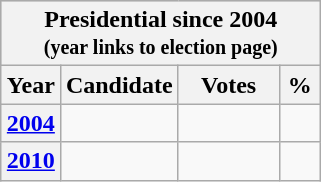<table class="wikitable" style="float:right">
<tr style="background-color:#C9C9C9">
<th colspan="9"><strong>Presidential since 2004<br><small>(year links to election page)</small></strong></th>
</tr>
<tr>
<th style="width: 20px">Year</th>
<th style="width: 20px">Candidate</th>
<th style="width: 60px">Votes</th>
<th style="width: 20px">%</th>
</tr>
<tr>
<th><a href='#'>2004</a></th>
<td></td>
<td></td>
<td></td>
</tr>
<tr>
<th><a href='#'>2010</a></th>
<td></td>
<td></td>
<td></td>
</tr>
</table>
